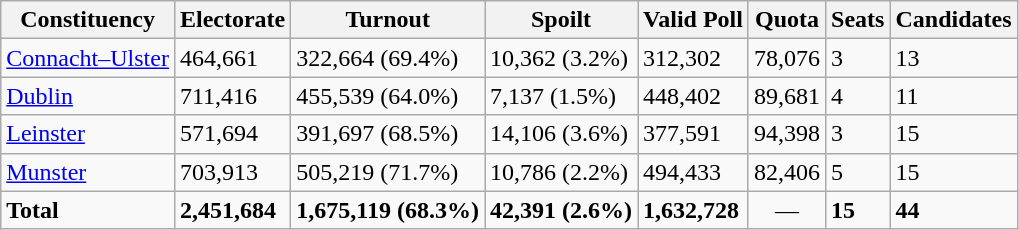<table class="wikitable">
<tr>
<th>Constituency</th>
<th>Electorate</th>
<th>Turnout</th>
<th>Spoilt</th>
<th>Valid Poll</th>
<th>Quota</th>
<th>Seats</th>
<th>Candidates</th>
</tr>
<tr>
<td><a href='#'>Connacht–Ulster</a></td>
<td>464,661</td>
<td>322,664 (69.4%)</td>
<td>10,362 (3.2%)</td>
<td>312,302</td>
<td>78,076</td>
<td>3</td>
<td>13</td>
</tr>
<tr>
<td><a href='#'>Dublin</a></td>
<td>711,416</td>
<td>455,539 (64.0%)</td>
<td>7,137 (1.5%)</td>
<td>448,402</td>
<td>89,681</td>
<td>4</td>
<td>11</td>
</tr>
<tr>
<td><a href='#'>Leinster</a></td>
<td>571,694</td>
<td>391,697 (68.5%)</td>
<td>14,106 (3.6%)</td>
<td>377,591</td>
<td>94,398</td>
<td>3</td>
<td>15</td>
</tr>
<tr>
<td><a href='#'>Munster</a></td>
<td>703,913</td>
<td>505,219 (71.7%)</td>
<td>10,786 (2.2%)</td>
<td>494,433</td>
<td>82,406</td>
<td>5</td>
<td>15</td>
</tr>
<tr>
<td><strong>Total</strong></td>
<td><strong>2,451,684</strong></td>
<td><strong>1,675,119 (68.3%)</strong></td>
<td><strong>42,391 (2.6%)</strong></td>
<td><strong>1,632,728</strong></td>
<td align=center>—</td>
<td><strong>15</strong></td>
<td><strong>44</strong></td>
</tr>
</table>
